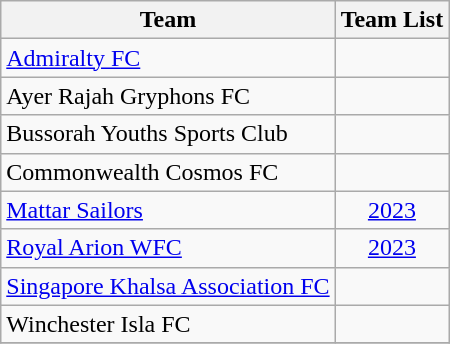<table class="wikitable">
<tr>
<th>Team</th>
<th>Team List</th>
</tr>
<tr>
<td><a href='#'>Admiralty FC</a></td>
<td style="text-align:center;"></td>
</tr>
<tr>
<td>Ayer Rajah Gryphons FC</td>
<td></td>
</tr>
<tr>
<td>Bussorah Youths Sports Club</td>
<td></td>
</tr>
<tr>
<td>Commonwealth Cosmos FC</td>
<td></td>
</tr>
<tr>
<td><a href='#'>Mattar Sailors</a></td>
<td style="text-align:center;"><a href='#'>2023</a></td>
</tr>
<tr>
<td><a href='#'>Royal Arion WFC</a></td>
<td style="text-align:center;"><a href='#'>2023</a></td>
</tr>
<tr>
<td><a href='#'>Singapore Khalsa Association FC</a></td>
<td></td>
</tr>
<tr>
<td>Winchester Isla FC</td>
<td></td>
</tr>
<tr>
</tr>
</table>
